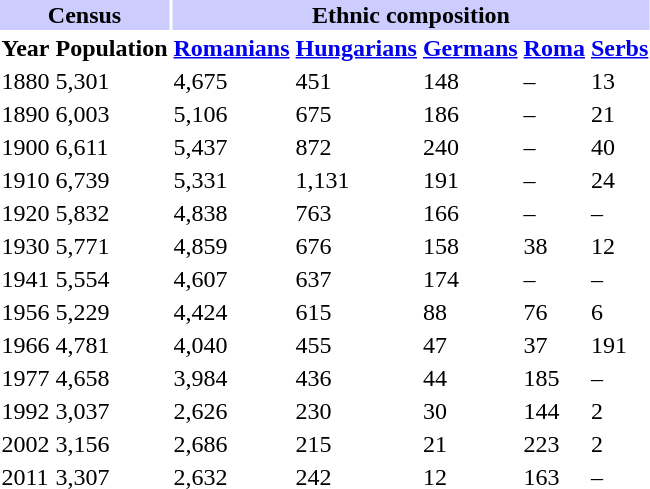<table class="toccolours">
<tr>
<th align="center" colspan="2" style="background:#ccccff;">Census</th>
<th align="center" colspan="5" style="background:#ccccff;">Ethnic composition</th>
</tr>
<tr>
<th>Year</th>
<th>Population</th>
<th><a href='#'>Romanians</a></th>
<th><a href='#'>Hungarians</a></th>
<th><a href='#'>Germans</a></th>
<th><a href='#'>Roma</a></th>
<th><a href='#'>Serbs</a></th>
</tr>
<tr>
<td>1880</td>
<td>5,301</td>
<td>4,675</td>
<td>451</td>
<td>148</td>
<td>–</td>
<td>13</td>
</tr>
<tr>
<td>1890</td>
<td>6,003</td>
<td>5,106</td>
<td>675</td>
<td>186</td>
<td>–</td>
<td>21</td>
</tr>
<tr>
<td>1900</td>
<td>6,611</td>
<td>5,437</td>
<td>872</td>
<td>240</td>
<td>–</td>
<td>40</td>
</tr>
<tr>
<td>1910</td>
<td>6,739</td>
<td>5,331</td>
<td>1,131</td>
<td>191</td>
<td>–</td>
<td>24</td>
</tr>
<tr>
<td>1920</td>
<td>5,832</td>
<td>4,838</td>
<td>763</td>
<td>166</td>
<td>–</td>
<td>–</td>
</tr>
<tr>
<td>1930</td>
<td>5,771</td>
<td>4,859</td>
<td>676</td>
<td>158</td>
<td>38</td>
<td>12</td>
</tr>
<tr>
<td>1941</td>
<td>5,554</td>
<td>4,607</td>
<td>637</td>
<td>174</td>
<td>–</td>
<td>–</td>
</tr>
<tr>
<td>1956</td>
<td>5,229</td>
<td>4,424</td>
<td>615</td>
<td>88</td>
<td>76</td>
<td>6</td>
</tr>
<tr>
<td>1966</td>
<td>4,781</td>
<td>4,040</td>
<td>455</td>
<td>47</td>
<td>37</td>
<td>191</td>
</tr>
<tr>
<td>1977</td>
<td>4,658</td>
<td>3,984</td>
<td>436</td>
<td>44</td>
<td>185</td>
<td>–</td>
</tr>
<tr>
<td>1992</td>
<td>3,037</td>
<td>2,626</td>
<td>230</td>
<td>30</td>
<td>144</td>
<td>2</td>
</tr>
<tr>
<td>2002</td>
<td>3,156</td>
<td>2,686</td>
<td>215</td>
<td>21</td>
<td>223</td>
<td>2</td>
</tr>
<tr>
<td>2011</td>
<td>3,307</td>
<td>2,632</td>
<td>242</td>
<td>12</td>
<td>163</td>
<td>–</td>
</tr>
</table>
